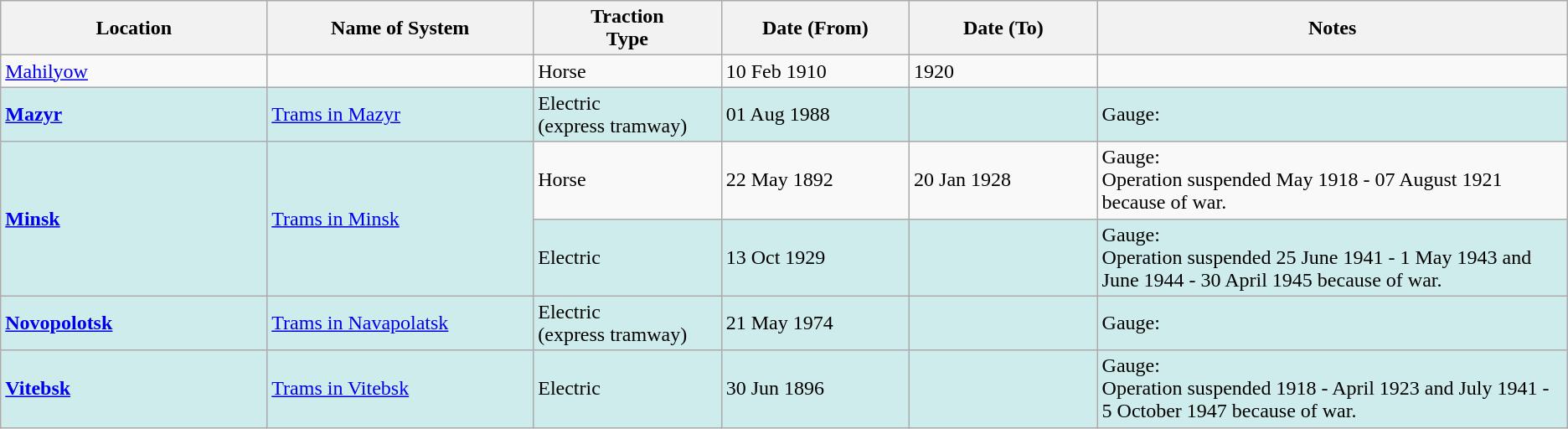<table class="wikitable sortable">
<tr>
<th width=17%>Location</th>
<th width=17%>Name of System</th>
<th width=12%>Traction<br>Type</th>
<th width=12%>Date (From)</th>
<th width=12%>Date (To)</th>
<th width=30%>Notes</th>
</tr>
<tr>
<td><a href='#'>Mahilyow</a></td>
<td></td>
<td>Horse</td>
<td>10 Feb 1910</td>
<td>1920</td>
<td> </td>
</tr>
<tr style="background:#CFECEC">
<td><strong><a href='#'>Mazyr</a></strong></td>
<td><a href='#'>Trams in Mazyr</a></td>
<td>Electric<br>(express tramway)</td>
<td>01 Aug 1988</td>
<td> </td>
<td>Gauge: </td>
</tr>
<tr>
<td style="background:#CFECEC" rowspan="2"><strong><a href='#'>Minsk</a></strong></td>
<td style="background:#CFECEC" rowspan="2"><a href='#'>Trams in Minsk</a></td>
<td>Horse</td>
<td>22 May 1892</td>
<td>20 Jan 1928</td>
<td>Gauge: <br>Operation suspended May 1918 - 07 August 1921 because of war.</td>
</tr>
<tr style="background:#CFECEC">
<td>Electric</td>
<td>13 Oct 1929</td>
<td> </td>
<td>Gauge: <br>Operation suspended 25 June 1941 - 1 May 1943 and June 1944 - 30 April 1945 because of war.</td>
</tr>
<tr style="background:#CFECEC">
<td><strong><a href='#'>Novopolotsk</a></strong></td>
<td><a href='#'>Trams in Navapolatsk</a></td>
<td>Electric<br>(express tramway)</td>
<td>21 May 1974</td>
<td> </td>
<td>Gauge: </td>
</tr>
<tr style="background:#CFECEC">
<td><strong><a href='#'>Vitebsk</a></strong></td>
<td><a href='#'>Trams in Vitebsk</a></td>
<td>Electric</td>
<td>30 Jun 1896</td>
<td> </td>
<td>Gauge: <br>Operation suspended 1918 - April 1923 and July 1941 - 5 October 1947 because of war.</td>
</tr>
</table>
